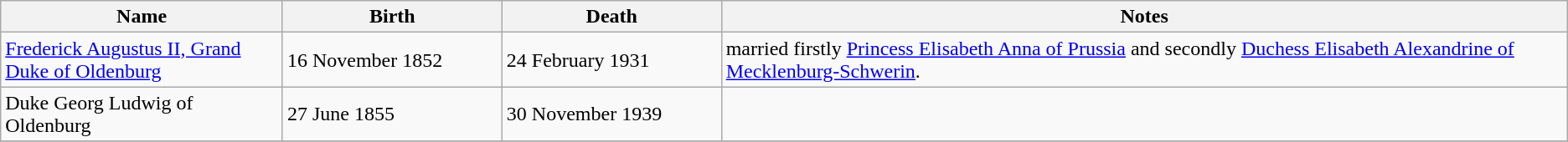<table class="wikitable sortable">
<tr>
<th width="18%">Name</th>
<th width="14%">Birth</th>
<th width="14%">Death</th>
<th width="62%">Notes</th>
</tr>
<tr>
<td><a href='#'>Frederick Augustus II, Grand Duke of Oldenburg</a></td>
<td>16 November 1852</td>
<td>24 February 1931</td>
<td>married firstly <a href='#'>Princess Elisabeth Anna of Prussia</a> and secondly <a href='#'>Duchess Elisabeth Alexandrine of Mecklenburg-Schwerin</a>.</td>
</tr>
<tr>
<td>Duke Georg Ludwig of Oldenburg</td>
<td>27 June 1855</td>
<td>30 November 1939</td>
<td></td>
</tr>
<tr>
</tr>
</table>
